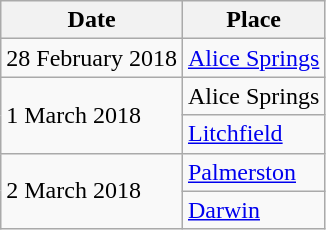<table class="wikitable">
<tr>
<th>Date</th>
<th>Place</th>
</tr>
<tr>
<td>28 February 2018</td>
<td><a href='#'>Alice Springs</a></td>
</tr>
<tr>
<td rowspan="2">1 March 2018</td>
<td>Alice Springs</td>
</tr>
<tr>
<td><a href='#'>Litchfield</a></td>
</tr>
<tr>
<td rowspan="2">2 March 2018</td>
<td><a href='#'>Palmerston</a></td>
</tr>
<tr>
<td><a href='#'>Darwin</a></td>
</tr>
</table>
